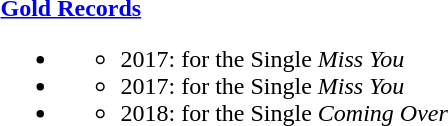<table style="background-color:transparent; width:80%;">
<tr>
<td style="vertical-align:top;"><br><strong><a href='#'>Gold Records</a></strong><ul><li><strong></strong><ul><li>2017: for the Single <em>Miss You</em></li></ul></li><li><strong></strong><ul><li>2017: for the Single <em>Miss You</em></li></ul></li><li><strong></strong><ul><li>2018: for the Single <em>Coming Over</em></li></ul></li></ul></td>
</tr>
</table>
